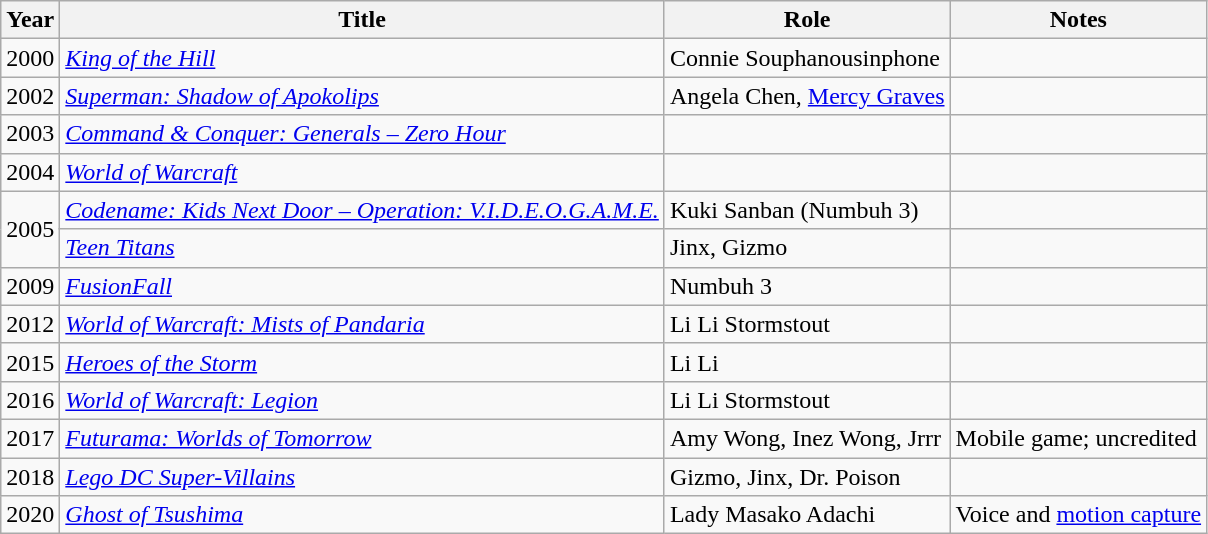<table class="wikitable sortable">
<tr>
<th>Year</th>
<th>Title</th>
<th>Role</th>
<th class="unsortable">Notes</th>
</tr>
<tr>
<td>2000</td>
<td><em><a href='#'>King of the Hill</a></em></td>
<td>Connie Souphanousinphone</td>
<td></td>
</tr>
<tr>
<td>2002</td>
<td><em><a href='#'>Superman: Shadow of Apokolips</a></em></td>
<td>Angela Chen, <a href='#'>Mercy Graves</a></td>
<td></td>
</tr>
<tr>
<td>2003</td>
<td><em><a href='#'>Command & Conquer: Generals – Zero Hour</a></em></td>
<td></td>
<td></td>
</tr>
<tr>
<td>2004</td>
<td><em><a href='#'>World of Warcraft</a></em></td>
<td></td>
<td></td>
</tr>
<tr>
<td rowspan="2">2005</td>
<td><em><a href='#'>Codename: Kids Next Door – Operation: V.I.D.E.O.G.A.M.E.</a></em></td>
<td>Kuki Sanban (Numbuh 3)</td>
<td></td>
</tr>
<tr>
<td><em><a href='#'>Teen Titans</a></em></td>
<td>Jinx, Gizmo</td>
<td></td>
</tr>
<tr>
<td>2009</td>
<td><em><a href='#'>FusionFall</a></em></td>
<td>Numbuh 3</td>
<td></td>
</tr>
<tr>
<td>2012</td>
<td><em><a href='#'>World of Warcraft: Mists of Pandaria</a></em></td>
<td>Li Li Stormstout</td>
<td></td>
</tr>
<tr>
<td>2015</td>
<td><em><a href='#'>Heroes of the Storm</a></em></td>
<td>Li Li</td>
<td></td>
</tr>
<tr>
<td>2016</td>
<td><em><a href='#'>World of Warcraft: Legion</a></em></td>
<td>Li Li Stormstout</td>
<td></td>
</tr>
<tr>
<td>2017</td>
<td><em><a href='#'>Futurama: Worlds of Tomorrow</a></em></td>
<td>Amy Wong, Inez Wong, Jrrr</td>
<td>Mobile game; uncredited</td>
</tr>
<tr>
<td>2018</td>
<td><em><a href='#'>Lego DC Super-Villains</a></em></td>
<td>Gizmo, Jinx, Dr. Poison</td>
<td></td>
</tr>
<tr>
<td>2020</td>
<td><em><a href='#'>Ghost of Tsushima</a></em></td>
<td>Lady Masako Adachi</td>
<td>Voice and <a href='#'>motion capture</a></td>
</tr>
</table>
